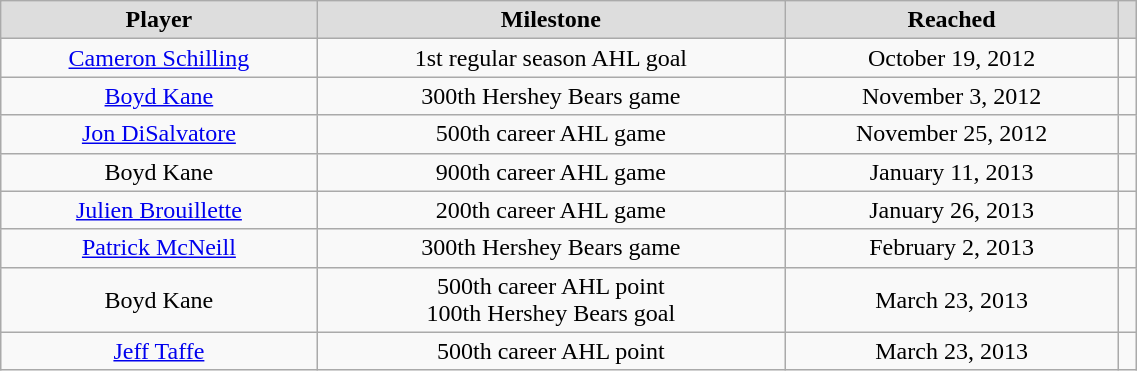<table class="wikitable"  style="width:60%; text-align:center;">
<tr style="text-align:center; background:#ddd;">
<td><strong>Player</strong></td>
<td><strong>Milestone</strong></td>
<td><strong>Reached</strong></td>
<td></td>
</tr>
<tr>
<td><a href='#'>Cameron Schilling</a></td>
<td>1st regular season AHL goal</td>
<td>October 19, 2012</td>
<td></td>
</tr>
<tr>
<td><a href='#'>Boyd Kane</a></td>
<td>300th Hershey Bears game</td>
<td>November 3, 2012</td>
<td></td>
</tr>
<tr>
<td><a href='#'>Jon DiSalvatore</a></td>
<td>500th career AHL game</td>
<td>November 25, 2012</td>
<td></td>
</tr>
<tr>
<td>Boyd Kane</td>
<td>900th career AHL game</td>
<td>January 11, 2013</td>
<td></td>
</tr>
<tr>
<td><a href='#'>Julien Brouillette</a></td>
<td>200th career AHL game</td>
<td>January 26, 2013</td>
<td></td>
</tr>
<tr>
<td><a href='#'>Patrick McNeill</a></td>
<td>300th Hershey Bears game</td>
<td>February 2, 2013</td>
<td></td>
</tr>
<tr>
<td>Boyd Kane</td>
<td>500th career AHL point<br>100th Hershey Bears goal</td>
<td>March 23, 2013</td>
<td></td>
</tr>
<tr>
<td><a href='#'>Jeff Taffe</a></td>
<td>500th career AHL point</td>
<td>March 23, 2013</td>
<td></td>
</tr>
</table>
